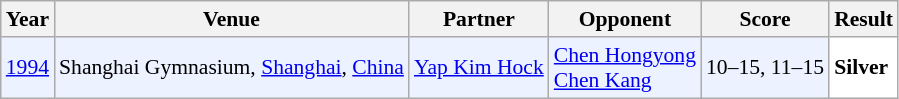<table class="sortable wikitable" style="font-size: 90%;">
<tr>
<th>Year</th>
<th>Venue</th>
<th>Partner</th>
<th>Opponent</th>
<th>Score</th>
<th>Result</th>
</tr>
<tr style="background:#ECF2FF">
<td align="center"><a href='#'>1994</a></td>
<td align="left">Shanghai Gymnasium, <a href='#'>Shanghai</a>, <a href='#'>China</a></td>
<td align="left"> <a href='#'>Yap Kim Hock</a></td>
<td align="left"> <a href='#'>Chen Hongyong</a> <br>  <a href='#'>Chen Kang</a></td>
<td align="left">10–15, 11–15</td>
<td style="text-align:left; background:white"> <strong>Silver</strong></td>
</tr>
</table>
